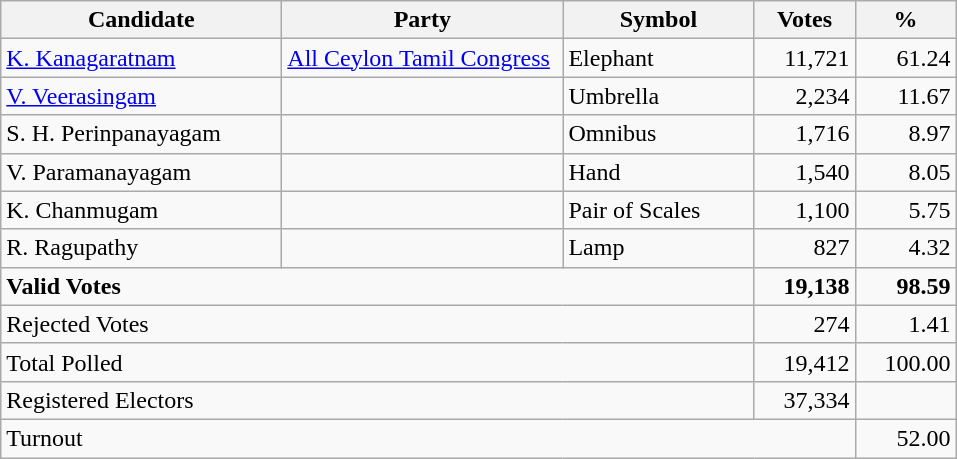<table class="wikitable" border="1" style="text-align:right;">
<tr>
<th align=left colspan=1 width="180">Candidate</th>
<th align=left width="180">Party</th>
<th align=left width="120">Symbol</th>
<th align=left width="60">Votes</th>
<th align=left width="60">%</th>
</tr>
<tr>
<td align=left><a href='#'>K. Kanagaratnam</a></td>
<td align=left><a href='#'>All Ceylon Tamil Congress</a></td>
<td align=left>Elephant</td>
<td>11,721</td>
<td>61.24</td>
</tr>
<tr>
<td align=left><a href='#'>V. Veerasingam</a></td>
<td></td>
<td align=left>Umbrella</td>
<td>2,234</td>
<td>11.67</td>
</tr>
<tr>
<td align=left>S. H. Perinpanayagam</td>
<td></td>
<td align=left>Omnibus</td>
<td>1,716</td>
<td>8.97</td>
</tr>
<tr>
<td align=left>V. Paramanayagam</td>
<td></td>
<td align=left>Hand</td>
<td>1,540</td>
<td>8.05</td>
</tr>
<tr>
<td align=left>K. Chanmugam</td>
<td></td>
<td align=left>Pair of Scales</td>
<td>1,100</td>
<td>5.75</td>
</tr>
<tr>
<td align=left>R. Ragupathy</td>
<td></td>
<td align=left>Lamp</td>
<td>827</td>
<td>4.32</td>
</tr>
<tr>
<td align=left colspan=3><strong>Valid Votes</strong></td>
<td><strong>19,138</strong></td>
<td><strong>98.59</strong></td>
</tr>
<tr>
<td align=left colspan=3>Rejected Votes</td>
<td>274</td>
<td>1.41</td>
</tr>
<tr>
<td align=left colspan=3>Total Polled</td>
<td>19,412</td>
<td>100.00</td>
</tr>
<tr>
<td align=left colspan=3>Registered Electors</td>
<td>37,334</td>
<td></td>
</tr>
<tr>
<td align=left colspan=4>Turnout</td>
<td>52.00</td>
</tr>
</table>
